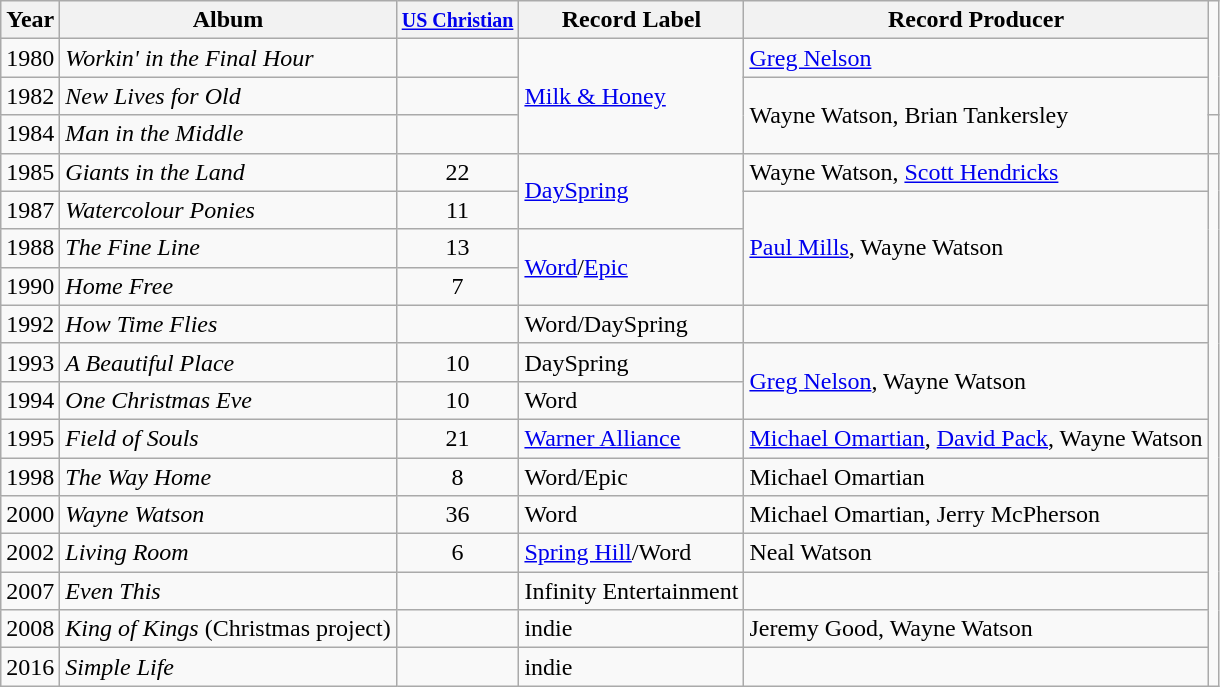<table class="wikitable">
<tr>
<th>Year</th>
<th>Album</th>
<th><small><a href='#'>US Christian</a></small></th>
<th>Record Label</th>
<th>Record Producer</th>
</tr>
<tr>
<td>1980</td>
<td><em>Workin' in the Final Hour</em></td>
<td></td>
<td rowspan="3"><a href='#'>Milk & Honey</a></td>
<td><a href='#'>Greg Nelson</a></td>
</tr>
<tr>
<td>1982</td>
<td><em>New Lives for Old</em></td>
<td></td>
<td rowspan="2">Wayne Watson, Brian Tankersley</td>
</tr>
<tr>
<td>1984</td>
<td><em>Man in the Middle</em></td>
<td></td>
<td></td>
</tr>
<tr>
<td>1985</td>
<td><em>Giants in the Land</em></td>
<td align="center">22</td>
<td rowspan="2"><a href='#'>DaySpring</a></td>
<td>Wayne Watson, <a href='#'>Scott Hendricks</a></td>
</tr>
<tr>
<td>1987</td>
<td><em>Watercolour Ponies</em></td>
<td align="center">11</td>
<td rowspan="3"><a href='#'>Paul Mills</a>, Wayne Watson</td>
</tr>
<tr>
<td>1988</td>
<td><em>The Fine Line</em></td>
<td align="center">13</td>
<td rowspan="2"><a href='#'>Word</a>/<a href='#'>Epic</a></td>
</tr>
<tr>
<td>1990</td>
<td><em>Home Free</em></td>
<td align="center">7</td>
</tr>
<tr>
<td>1992</td>
<td><em>How Time Flies</em></td>
<td></td>
<td>Word/DaySpring</td>
<td></td>
</tr>
<tr>
<td>1993</td>
<td><em>A Beautiful Place</em></td>
<td align="center">10</td>
<td>DaySpring</td>
<td rowspan="2"><a href='#'>Greg Nelson</a>, Wayne Watson</td>
</tr>
<tr>
<td>1994</td>
<td><em>One Christmas Eve</em></td>
<td align="center">10</td>
<td>Word</td>
</tr>
<tr>
<td>1995</td>
<td><em>Field of Souls</em></td>
<td align="center">21</td>
<td><a href='#'>Warner Alliance</a></td>
<td><a href='#'>Michael Omartian</a>, <a href='#'>David Pack</a>, Wayne Watson</td>
</tr>
<tr>
<td>1998</td>
<td><em>The Way Home</em></td>
<td align="center">8</td>
<td>Word/Epic</td>
<td>Michael Omartian</td>
</tr>
<tr>
<td>2000</td>
<td><em>Wayne Watson</em></td>
<td align="center">36</td>
<td>Word</td>
<td>Michael Omartian, Jerry McPherson</td>
</tr>
<tr>
<td>2002</td>
<td><em>Living Room</em></td>
<td align="center">6</td>
<td><a href='#'>Spring Hill</a>/Word</td>
<td>Neal Watson</td>
</tr>
<tr>
<td>2007</td>
<td><em>Even This</em></td>
<td></td>
<td>Infinity Entertainment</td>
<td></td>
</tr>
<tr>
<td>2008</td>
<td><em>King of Kings</em> (Christmas project)</td>
<td></td>
<td>indie</td>
<td>Jeremy Good, Wayne Watson</td>
</tr>
<tr>
<td>2016</td>
<td><em>Simple Life</em></td>
<td></td>
<td>indie</td>
<td></td>
</tr>
</table>
